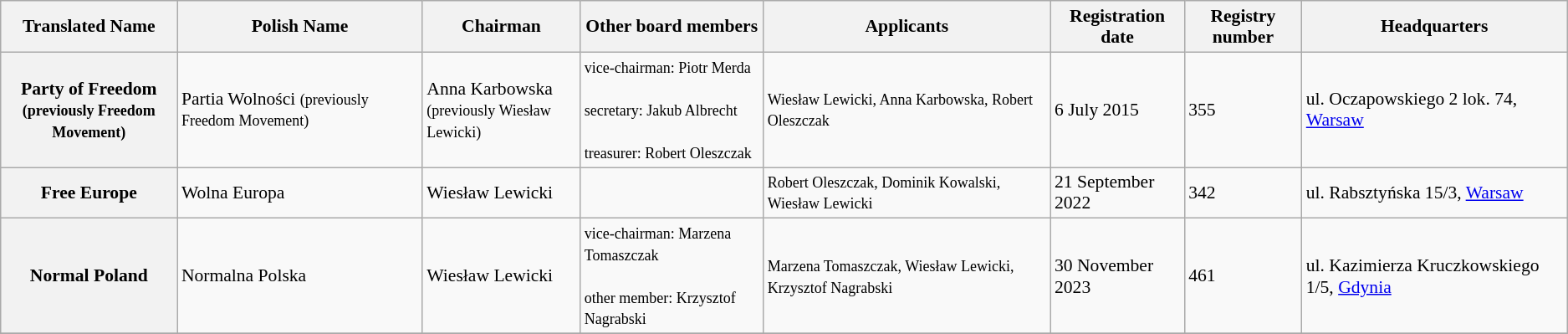<table class="wikitable sortable" style="text-align:left; font-size:90%">
<tr>
<th colspan="1">Translated Name</th>
<th>Polish Name</th>
<th>Chairman</th>
<th>Other board members</th>
<th>Applicants</th>
<th>Registration date</th>
<th>Registry number</th>
<th>Headquarters</th>
</tr>
<tr>
<th>Party of Freedom<br><small>(previously Freedom Movement)</small></th>
<td>Partia Wolności <small>(previously Freedom Movement)</small></td>
<td>Anna Karbowska<br><small>(previously Wiesław Lewicki)</small></td>
<td><small>vice-chairman: Piotr Merda<br><br>secretary: Jakub Albrecht<br><br>treasurer: Robert Oleszczak</small></td>
<td><small>Wiesław Lewicki, Anna Karbowska, Robert Oleszczak</small></td>
<td>6 July 2015</td>
<td>355</td>
<td>ul. Oczapowskiego 2 lok. 74, <a href='#'>Warsaw</a></td>
</tr>
<tr>
<th>Free Europe</th>
<td>Wolna Europa</td>
<td>Wiesław Lewicki</td>
<td></td>
<td><small>Robert Oleszczak, Dominik Kowalski, Wiesław Lewicki</small></td>
<td>21 September 2022</td>
<td>342</td>
<td>ul. Rabsztyńska 15/3, <a href='#'>Warsaw</a></td>
</tr>
<tr>
<th>Normal Poland</th>
<td>Normalna Polska</td>
<td>Wiesław Lewicki</td>
<td><small>vice-chairman</small><small>: Marzena Tomaszczak<br><br>other member: Krzysztof Nagrabski</small></td>
<td><small>Marzena Tomaszczak, Wiesław Lewicki, Krzysztof Nagrabski</small></td>
<td>30 November 2023</td>
<td>461</td>
<td>ul. Kazimierza Kruczkowskiego 1/5, <a href='#'>Gdynia</a></td>
</tr>
<tr>
</tr>
</table>
